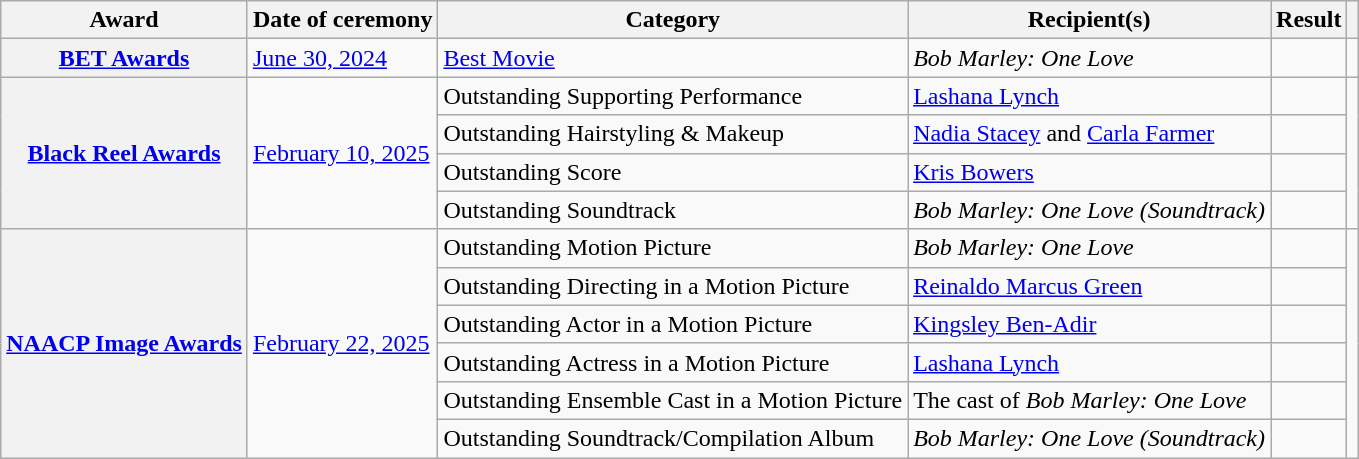<table class="wikitable sortable plainrowheaders">
<tr>
<th scope="col">Award</th>
<th scope="col">Date of ceremony</th>
<th scope="col">Category</th>
<th scope="col">Recipient(s)</th>
<th>Result</th>
<th class="unsortable" scope="col"></th>
</tr>
<tr>
<th scope="row"><a href='#'>BET Awards</a></th>
<td><a href='#'>	June 30, 2024</a></td>
<td><a href='#'>Best Movie</a></td>
<td><em>Bob Marley: One Love</em></td>
<td></td>
<td align="center"></td>
</tr>
<tr>
<th rowspan="4" scope="row"><a href='#'>Black Reel Awards</a></th>
<td rowspan="4"><a href='#'>February 10, 2025</a></td>
<td>Outstanding Supporting Performance</td>
<td><a href='#'>Lashana Lynch</a></td>
<td></td>
<td rowspan="4" align="center"></td>
</tr>
<tr>
<td>Outstanding Hairstyling & Makeup</td>
<td><a href='#'>Nadia Stacey</a> and <a href='#'>Carla Farmer</a></td>
<td></td>
</tr>
<tr>
<td>Outstanding Score</td>
<td><a href='#'>Kris Bowers</a></td>
<td></td>
</tr>
<tr>
<td>Outstanding Soundtrack</td>
<td><em>Bob Marley: One Love (Soundtrack)</em></td>
<td></td>
</tr>
<tr>
<th rowspan="6" scope="row"><a href='#'>NAACP Image Awards</a></th>
<td rowspan="6"><a href='#'>February 22, 2025</a></td>
<td>Outstanding Motion Picture</td>
<td><em>Bob Marley: One Love</em></td>
<td></td>
<td rowspan="6" align="center"></td>
</tr>
<tr>
<td>Outstanding Directing in a Motion Picture</td>
<td><a href='#'>Reinaldo Marcus Green</a></td>
<td></td>
</tr>
<tr>
<td>Outstanding Actor in a Motion Picture</td>
<td><a href='#'>Kingsley Ben-Adir</a></td>
<td></td>
</tr>
<tr>
<td>Outstanding Actress in a Motion Picture</td>
<td><a href='#'>Lashana Lynch</a></td>
<td></td>
</tr>
<tr>
<td>Outstanding Ensemble Cast in a Motion Picture</td>
<td>The cast of <em>Bob Marley: One Love</em></td>
<td></td>
</tr>
<tr>
<td>Outstanding Soundtrack/Compilation Album</td>
<td><em>Bob Marley: One Love (Soundtrack)</em></td>
<td></td>
</tr>
</table>
